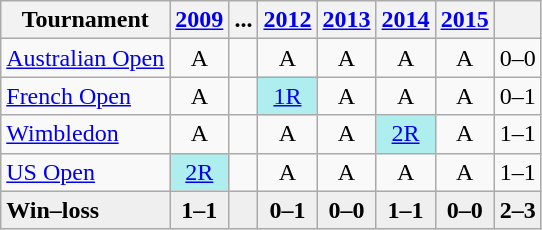<table class=wikitable style=text-align:center;>
<tr>
<th>Tournament</th>
<th><a href='#'>2009</a></th>
<th>...</th>
<th><a href='#'>2012</a></th>
<th><a href='#'>2013</a></th>
<th><a href='#'>2014</a></th>
<th><a href='#'>2015</a></th>
<th></th>
</tr>
<tr>
<td style="text-align:left;"><a href='#'>Australian Open</a></td>
<td>A</td>
<td></td>
<td>A</td>
<td>A</td>
<td>A</td>
<td>A</td>
<td>0–0</td>
</tr>
<tr>
<td style="text-align:left;"><a href='#'>French Open</a></td>
<td>A</td>
<td></td>
<td style="background:#afeeee;"><a href='#'>1R</a></td>
<td>A</td>
<td>A</td>
<td>A</td>
<td>0–1</td>
</tr>
<tr>
<td style="text-align:left;"><a href='#'>Wimbledon</a></td>
<td>A</td>
<td></td>
<td>A</td>
<td>A</td>
<td style="background:#afeeee;"><a href='#'>2R</a></td>
<td>A</td>
<td>1–1</td>
</tr>
<tr>
<td style="text-align:left;"><a href='#'>US Open</a></td>
<td style="background:#afeeee;"><a href='#'>2R</a></td>
<td></td>
<td>A</td>
<td>A</td>
<td>A</td>
<td>A</td>
<td>1–1</td>
</tr>
<tr style=background:#efefef;font-weight:bold>
<td style="text-align:left;">Win–loss</td>
<td>1–1</td>
<td></td>
<td>0–1</td>
<td>0–0</td>
<td>1–1</td>
<td>0–0</td>
<td>2–3</td>
</tr>
</table>
